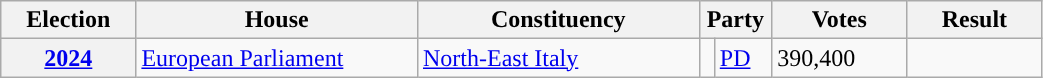<table class=wikitable style="width:55%; border:1px #AAAAFF solid">
<tr>
<th width=12%>Election</th>
<th width=25%>House</th>
<th width=25%>Constituency</th>
<th width=5% colspan="2">Party</th>
<th width=12%>Votes</th>
<th width=12%>Result</th>
</tr>
<tr>
<th><a href='#'>2024</a></th>
<td><a href='#'>European Parliament</a></td>
<td><a href='#'>North-East Italy</a></td>
<td></td>
<td><a href='#'>PD</a></td>
<td>390,400</td>
<td></td>
</tr>
</table>
